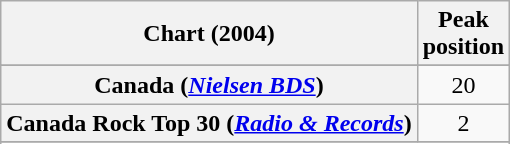<table class="wikitable sortable plainrowheaders" style="text-align:center">
<tr>
<th scope="col">Chart (2004)</th>
<th scope="col">Peak<br>position</th>
</tr>
<tr>
</tr>
<tr>
<th scope="row">Canada (<em><a href='#'>Nielsen BDS</a></em>)</th>
<td>20</td>
</tr>
<tr>
<th scope="row">Canada Rock Top 30 (<em><a href='#'>Radio & Records</a></em>)</th>
<td>2</td>
</tr>
<tr>
</tr>
<tr>
</tr>
<tr>
</tr>
<tr>
</tr>
<tr>
</tr>
</table>
